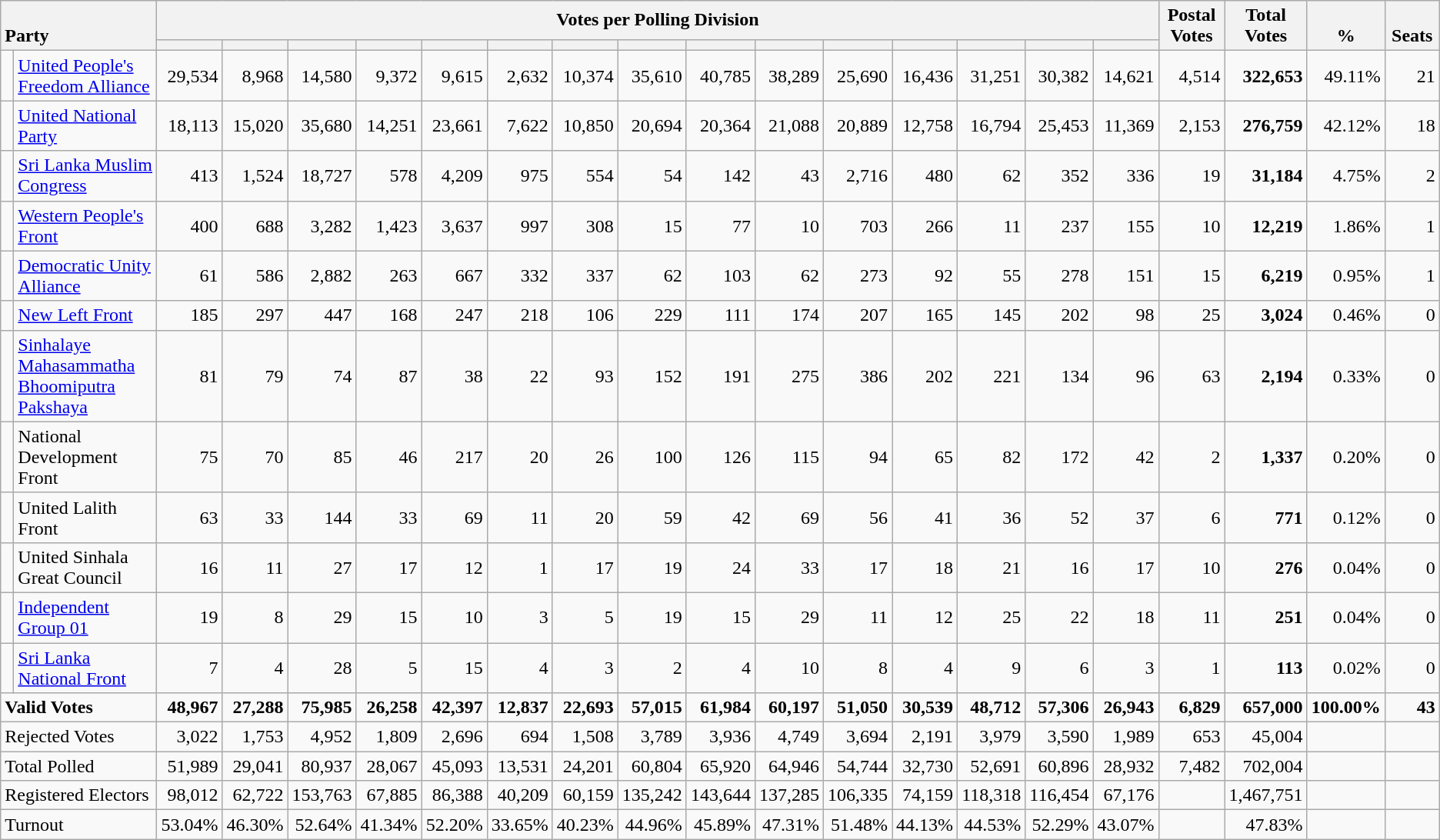<table class="wikitable" style="text-align:right;">
<tr>
<th style="text-align:left; vertical-align:bottom;" rowspan="2" colspan="2">Party</th>
<th colspan=15>Votes per Polling Division</th>
<th rowspan="2" style="vertical-align:bottom; text-align:center; width:50px;">Postal<br>Votes</th>
<th rowspan="2" style="vertical-align:bottom; text-align:center; width:50px;">Total Votes</th>
<th rowspan="2" style="vertical-align:bottom; text-align:center; width:50px;">%</th>
<th rowspan="2" style="vertical-align:bottom; text-align:center; width:40px;">Seats</th>
</tr>
<tr>
<th></th>
<th></th>
<th></th>
<th></th>
<th></th>
<th></th>
<th></th>
<th></th>
<th></th>
<th></th>
<th></th>
<th></th>
<th></th>
<th></th>
<th></th>
</tr>
<tr>
<td bgcolor=> </td>
<td align=left><a href='#'>United People's Freedom Alliance</a></td>
<td>29,534</td>
<td>8,968</td>
<td>14,580</td>
<td>9,372</td>
<td>9,615</td>
<td>2,632</td>
<td>10,374</td>
<td>35,610</td>
<td>40,785</td>
<td>38,289</td>
<td>25,690</td>
<td>16,436</td>
<td>31,251</td>
<td>30,382</td>
<td>14,621</td>
<td>4,514</td>
<td><strong>322,653</strong></td>
<td>49.11%</td>
<td>21</td>
</tr>
<tr>
<td bgcolor=> </td>
<td align=left><a href='#'>United National Party</a></td>
<td>18,113</td>
<td>15,020</td>
<td>35,680</td>
<td>14,251</td>
<td>23,661</td>
<td>7,622</td>
<td>10,850</td>
<td>20,694</td>
<td>20,364</td>
<td>21,088</td>
<td>20,889</td>
<td>12,758</td>
<td>16,794</td>
<td>25,453</td>
<td>11,369</td>
<td>2,153</td>
<td><strong>276,759</strong></td>
<td>42.12%</td>
<td>18</td>
</tr>
<tr>
<td bgcolor=> </td>
<td align=left><a href='#'>Sri Lanka Muslim Congress</a></td>
<td>413</td>
<td>1,524</td>
<td>18,727</td>
<td>578</td>
<td>4,209</td>
<td>975</td>
<td>554</td>
<td>54</td>
<td>142</td>
<td>43</td>
<td>2,716</td>
<td>480</td>
<td>62</td>
<td>352</td>
<td>336</td>
<td>19</td>
<td><strong>31,184</strong></td>
<td>4.75%</td>
<td>2</td>
</tr>
<tr>
<td bgcolor=> </td>
<td align=left><a href='#'>Western People's Front</a></td>
<td>400</td>
<td>688</td>
<td>3,282</td>
<td>1,423</td>
<td>3,637</td>
<td>997</td>
<td>308</td>
<td>15</td>
<td>77</td>
<td>10</td>
<td>703</td>
<td>266</td>
<td>11</td>
<td>237</td>
<td>155</td>
<td>10</td>
<td><strong>12,219</strong></td>
<td>1.86%</td>
<td>1</td>
</tr>
<tr>
<td bgcolor=> </td>
<td align=left><a href='#'>Democratic Unity Alliance</a></td>
<td>61</td>
<td>586</td>
<td>2,882</td>
<td>263</td>
<td>667</td>
<td>332</td>
<td>337</td>
<td>62</td>
<td>103</td>
<td>62</td>
<td>273</td>
<td>92</td>
<td>55</td>
<td>278</td>
<td>151</td>
<td>15</td>
<td><strong>6,219</strong></td>
<td>0.95%</td>
<td>1</td>
</tr>
<tr>
<td bgcolor=> </td>
<td align=left><a href='#'>New Left Front</a></td>
<td>185</td>
<td>297</td>
<td>447</td>
<td>168</td>
<td>247</td>
<td>218</td>
<td>106</td>
<td>229</td>
<td>111</td>
<td>174</td>
<td>207</td>
<td>165</td>
<td>145</td>
<td>202</td>
<td>98</td>
<td>25</td>
<td><strong>3,024</strong></td>
<td>0.46%</td>
<td>0</td>
</tr>
<tr>
<td bgcolor=> </td>
<td align=left><a href='#'>Sinhalaye Mahasammatha Bhoomiputra Pakshaya</a></td>
<td>81</td>
<td>79</td>
<td>74</td>
<td>87</td>
<td>38</td>
<td>22</td>
<td>93</td>
<td>152</td>
<td>191</td>
<td>275</td>
<td>386</td>
<td>202</td>
<td>221</td>
<td>134</td>
<td>96</td>
<td>63</td>
<td><strong>2,194</strong></td>
<td>0.33%</td>
<td>0</td>
</tr>
<tr>
<td bgcolor=> </td>
<td align=left>National Development Front</td>
<td>75</td>
<td>70</td>
<td>85</td>
<td>46</td>
<td>217</td>
<td>20</td>
<td>26</td>
<td>100</td>
<td>126</td>
<td>115</td>
<td>94</td>
<td>65</td>
<td>82</td>
<td>172</td>
<td>42</td>
<td>2</td>
<td><strong>1,337</strong></td>
<td>0.20%</td>
<td>0</td>
</tr>
<tr>
<td bgcolor=> </td>
<td align=left>United Lalith Front</td>
<td>63</td>
<td>33</td>
<td>144</td>
<td>33</td>
<td>69</td>
<td>11</td>
<td>20</td>
<td>59</td>
<td>42</td>
<td>69</td>
<td>56</td>
<td>41</td>
<td>36</td>
<td>52</td>
<td>37</td>
<td>6</td>
<td><strong>771</strong></td>
<td>0.12%</td>
<td>0</td>
</tr>
<tr>
<td bgcolor=> </td>
<td align=left>United Sinhala Great Council</td>
<td>16</td>
<td>11</td>
<td>27</td>
<td>17</td>
<td>12</td>
<td>1</td>
<td>17</td>
<td>19</td>
<td>24</td>
<td>33</td>
<td>17</td>
<td>18</td>
<td>21</td>
<td>16</td>
<td>17</td>
<td>10</td>
<td><strong>276</strong></td>
<td>0.04%</td>
<td>0</td>
</tr>
<tr>
<td bgcolor=> </td>
<td align=left><a href='#'>Independent Group 01</a></td>
<td>19</td>
<td>8</td>
<td>29</td>
<td>15</td>
<td>10</td>
<td>3</td>
<td>5</td>
<td>19</td>
<td>15</td>
<td>29</td>
<td>11</td>
<td>12</td>
<td>25</td>
<td>22</td>
<td>18</td>
<td>11</td>
<td><strong>251</strong></td>
<td>0.04%</td>
<td>0</td>
</tr>
<tr>
<td bgcolor=> </td>
<td align=left><a href='#'>Sri Lanka National Front</a></td>
<td>7</td>
<td>4</td>
<td>28</td>
<td>5</td>
<td>15</td>
<td>4</td>
<td>3</td>
<td>2</td>
<td>4</td>
<td>10</td>
<td>8</td>
<td>4</td>
<td>9</td>
<td>6</td>
<td>3</td>
<td>1</td>
<td><strong>113</strong></td>
<td>0.02%</td>
<td>0</td>
</tr>
<tr style="font-weight:bold">
<td style="text-align:left;" colspan="2">Valid Votes</td>
<td>48,967</td>
<td>27,288</td>
<td>75,985</td>
<td>26,258</td>
<td>42,397</td>
<td>12,837</td>
<td>22,693</td>
<td>57,015</td>
<td>61,984</td>
<td>60,197</td>
<td>51,050</td>
<td>30,539</td>
<td>48,712</td>
<td>57,306</td>
<td>26,943</td>
<td>6,829</td>
<td>657,000</td>
<td>100.00%</td>
<td>43</td>
</tr>
<tr>
<td style="text-align:left;" colspan="2">Rejected Votes</td>
<td>3,022</td>
<td>1,753</td>
<td>4,952</td>
<td>1,809</td>
<td>2,696</td>
<td>694</td>
<td>1,508</td>
<td>3,789</td>
<td>3,936</td>
<td>4,749</td>
<td>3,694</td>
<td>2,191</td>
<td>3,979</td>
<td>3,590</td>
<td>1,989</td>
<td>653</td>
<td>45,004</td>
<td></td>
<td></td>
</tr>
<tr>
<td style="text-align:left;" colspan="2">Total Polled</td>
<td>51,989</td>
<td>29,041</td>
<td>80,937</td>
<td>28,067</td>
<td>45,093</td>
<td>13,531</td>
<td>24,201</td>
<td>60,804</td>
<td>65,920</td>
<td>64,946</td>
<td>54,744</td>
<td>32,730</td>
<td>52,691</td>
<td>60,896</td>
<td>28,932</td>
<td>7,482</td>
<td>702,004</td>
<td></td>
<td></td>
</tr>
<tr>
<td style="text-align:left;" colspan="2">Registered Electors</td>
<td>98,012</td>
<td>62,722</td>
<td>153,763</td>
<td>67,885</td>
<td>86,388</td>
<td>40,209</td>
<td>60,159</td>
<td>135,242</td>
<td>143,644</td>
<td>137,285</td>
<td>106,335</td>
<td>74,159</td>
<td>118,318</td>
<td>116,454</td>
<td>67,176</td>
<td></td>
<td>1,467,751</td>
<td></td>
<td></td>
</tr>
<tr>
<td style="text-align:left;" colspan="2">Turnout</td>
<td>53.04%</td>
<td>46.30%</td>
<td>52.64%</td>
<td>41.34%</td>
<td>52.20%</td>
<td>33.65%</td>
<td>40.23%</td>
<td>44.96%</td>
<td>45.89%</td>
<td>47.31%</td>
<td>51.48%</td>
<td>44.13%</td>
<td>44.53%</td>
<td>52.29%</td>
<td>43.07%</td>
<td></td>
<td>47.83%</td>
<td></td>
<td></td>
</tr>
</table>
